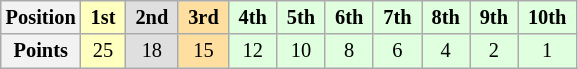<table class="wikitable" style="font-size:85%; text-align:center">
<tr>
<th>Position</th>
<td style="background:#FFFFBF;"> <strong>1st</strong> </td>
<td style="background:#DFDFDF;"> <strong>2nd</strong> </td>
<td style="background:#FFDF9F;"> <strong>3rd</strong> </td>
<td style="background:#DFFFDF;"> <strong>4th</strong> </td>
<td style="background:#DFFFDF;"> <strong>5th</strong> </td>
<td style="background:#DFFFDF;"> <strong>6th</strong> </td>
<td style="background:#DFFFDF;"> <strong>7th</strong> </td>
<td style="background:#DFFFDF;"> <strong>8th</strong> </td>
<td style="background:#DFFFDF;"> <strong>9th</strong> </td>
<td style="background:#DFFFDF;"> <strong>10th</strong> </td>
</tr>
<tr>
<th>Points</th>
<td style="background:#FFFFBF;">25</td>
<td style="background:#DFDFDF;">18</td>
<td style="background:#FFDF9F;">15</td>
<td style="background:#DFFFDF;">12</td>
<td style="background:#DFFFDF;">10</td>
<td style="background:#DFFFDF;">8</td>
<td style="background:#DFFFDF;">6</td>
<td style="background:#DFFFDF;">4</td>
<td style="background:#DFFFDF;">2</td>
<td style="background:#DFFFDF;">1</td>
</tr>
</table>
